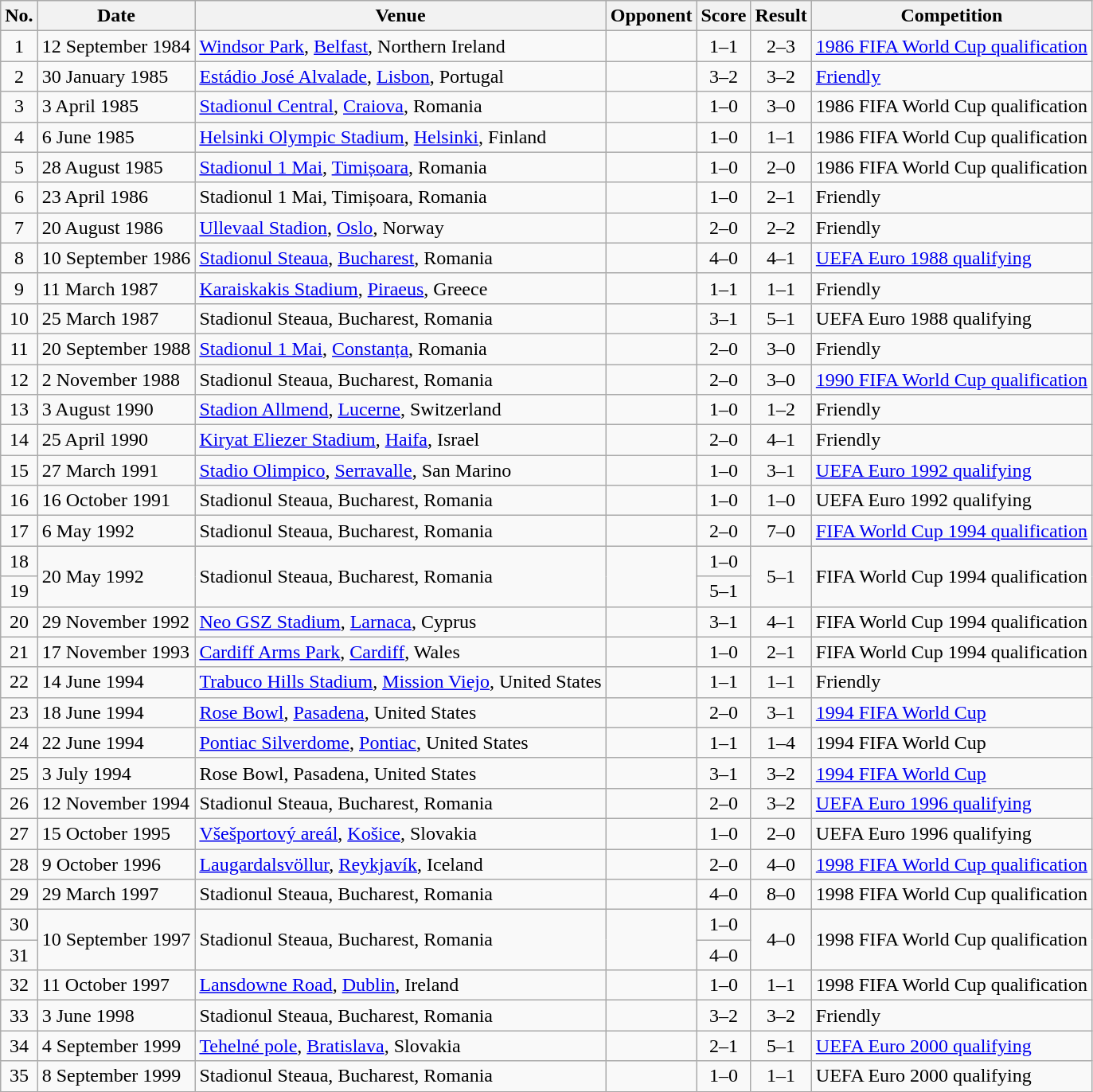<table class="wikitable sortable">
<tr>
<th scope="col">No.</th>
<th scope="col">Date</th>
<th scope="col">Venue</th>
<th scope="col">Opponent</th>
<th scope="col">Score</th>
<th scope="col">Result</th>
<th scope="col">Competition</th>
</tr>
<tr>
<td align="center">1</td>
<td>12 September 1984</td>
<td><a href='#'>Windsor Park</a>, <a href='#'>Belfast</a>, Northern Ireland</td>
<td></td>
<td align="center">1–1</td>
<td align="center">2–3</td>
<td><a href='#'>1986 FIFA World Cup qualification</a></td>
</tr>
<tr>
<td align="center">2</td>
<td>30 January 1985</td>
<td><a href='#'>Estádio José Alvalade</a>, <a href='#'>Lisbon</a>, Portugal</td>
<td></td>
<td align="center">3–2</td>
<td align="center">3–2</td>
<td><a href='#'>Friendly</a></td>
</tr>
<tr>
<td align="center">3</td>
<td>3 April 1985</td>
<td><a href='#'>Stadionul Central</a>, <a href='#'>Craiova</a>, Romania</td>
<td></td>
<td align="center">1–0</td>
<td align="center">3–0</td>
<td>1986 FIFA World Cup qualification</td>
</tr>
<tr>
<td align="center">4</td>
<td>6 June 1985</td>
<td><a href='#'>Helsinki Olympic Stadium</a>, <a href='#'>Helsinki</a>, Finland</td>
<td></td>
<td align="center">1–0</td>
<td align="center">1–1</td>
<td>1986 FIFA World Cup qualification</td>
</tr>
<tr>
<td align="center">5</td>
<td>28 August 1985</td>
<td><a href='#'>Stadionul 1 Mai</a>, <a href='#'>Timișoara</a>, Romania</td>
<td></td>
<td align="center">1–0</td>
<td align="center">2–0</td>
<td>1986 FIFA World Cup qualification</td>
</tr>
<tr>
<td align="center">6</td>
<td>23 April 1986</td>
<td>Stadionul 1 Mai, Timișoara, Romania</td>
<td></td>
<td align="center">1–0</td>
<td align="center">2–1</td>
<td>Friendly</td>
</tr>
<tr>
<td align="center">7</td>
<td>20 August 1986</td>
<td><a href='#'>Ullevaal Stadion</a>, <a href='#'>Oslo</a>, Norway</td>
<td></td>
<td align="center">2–0</td>
<td align="center">2–2</td>
<td>Friendly</td>
</tr>
<tr>
<td align="center">8</td>
<td>10 September 1986</td>
<td><a href='#'>Stadionul Steaua</a>, <a href='#'>Bucharest</a>, Romania</td>
<td></td>
<td align="center">4–0</td>
<td align="center">4–1</td>
<td><a href='#'>UEFA Euro 1988 qualifying</a></td>
</tr>
<tr>
<td align="center">9</td>
<td>11 March 1987</td>
<td><a href='#'>Karaiskakis Stadium</a>, <a href='#'>Piraeus</a>, Greece</td>
<td></td>
<td align="center">1–1</td>
<td align="center">1–1</td>
<td>Friendly</td>
</tr>
<tr>
<td align="center">10</td>
<td>25 March 1987</td>
<td>Stadionul Steaua, Bucharest, Romania</td>
<td></td>
<td align="center">3–1</td>
<td align="center">5–1</td>
<td>UEFA Euro 1988 qualifying</td>
</tr>
<tr>
<td align="center">11</td>
<td>20 September 1988</td>
<td><a href='#'>Stadionul 1 Mai</a>, <a href='#'>Constanța</a>, Romania</td>
<td></td>
<td align="center">2–0</td>
<td align="center">3–0</td>
<td>Friendly</td>
</tr>
<tr>
<td align="center">12</td>
<td>2 November 1988</td>
<td>Stadionul Steaua, Bucharest, Romania</td>
<td></td>
<td align="center">2–0</td>
<td align="center">3–0</td>
<td><a href='#'>1990 FIFA World Cup qualification</a></td>
</tr>
<tr>
<td align="center">13</td>
<td>3 August 1990</td>
<td><a href='#'>Stadion Allmend</a>, <a href='#'>Lucerne</a>, Switzerland</td>
<td></td>
<td align="center">1–0</td>
<td align="center">1–2</td>
<td>Friendly</td>
</tr>
<tr>
<td align="center">14</td>
<td>25 April 1990</td>
<td><a href='#'>Kiryat Eliezer Stadium</a>, <a href='#'>Haifa</a>, Israel</td>
<td></td>
<td align="center">2–0</td>
<td align="center">4–1</td>
<td>Friendly</td>
</tr>
<tr>
<td align="center">15</td>
<td>27 March 1991</td>
<td><a href='#'>Stadio Olimpico</a>, <a href='#'>Serravalle</a>, San Marino</td>
<td></td>
<td align="center">1–0</td>
<td align="center">3–1</td>
<td><a href='#'>UEFA Euro 1992 qualifying</a></td>
</tr>
<tr>
<td align="center">16</td>
<td>16 October 1991</td>
<td>Stadionul Steaua, Bucharest, Romania</td>
<td></td>
<td align="center">1–0</td>
<td align="center">1–0</td>
<td>UEFA Euro 1992 qualifying</td>
</tr>
<tr>
<td align="center">17</td>
<td>6 May 1992</td>
<td>Stadionul Steaua, Bucharest, Romania</td>
<td></td>
<td align="center">2–0</td>
<td align="center">7–0</td>
<td><a href='#'>FIFA World Cup 1994 qualification</a></td>
</tr>
<tr>
<td align="center">18</td>
<td rowspan=2>20 May 1992</td>
<td rowspan=2>Stadionul Steaua, Bucharest, Romania</td>
<td rowspan=2></td>
<td align="center">1–0</td>
<td align="center" rowspan=2>5–1</td>
<td rowspan=2>FIFA World Cup 1994 qualification</td>
</tr>
<tr>
<td align="center">19</td>
<td align="center">5–1</td>
</tr>
<tr>
<td align="center">20</td>
<td>29 November 1992</td>
<td><a href='#'>Neo GSZ Stadium</a>, <a href='#'>Larnaca</a>, Cyprus</td>
<td></td>
<td align="center">3–1</td>
<td align="center">4–1</td>
<td>FIFA World Cup 1994 qualification</td>
</tr>
<tr>
<td align="center">21</td>
<td>17 November 1993</td>
<td><a href='#'>Cardiff Arms Park</a>, <a href='#'>Cardiff</a>, Wales</td>
<td></td>
<td align="center">1–0</td>
<td align="center">2–1</td>
<td>FIFA World Cup 1994 qualification</td>
</tr>
<tr>
<td align="center">22</td>
<td>14 June 1994</td>
<td><a href='#'>Trabuco Hills Stadium</a>, <a href='#'>Mission Viejo</a>, United States</td>
<td></td>
<td align="center">1–1</td>
<td align="center">1–1</td>
<td>Friendly</td>
</tr>
<tr>
<td align="center">23</td>
<td>18 June 1994</td>
<td><a href='#'>Rose Bowl</a>, <a href='#'>Pasadena</a>, United States</td>
<td></td>
<td align="center">2–0</td>
<td align="center">3–1</td>
<td><a href='#'>1994 FIFA World Cup</a></td>
</tr>
<tr>
<td align="center">24</td>
<td>22 June 1994</td>
<td><a href='#'>Pontiac Silverdome</a>, <a href='#'>Pontiac</a>, United States</td>
<td></td>
<td align="center">1–1</td>
<td align="center">1–4</td>
<td>1994 FIFA World Cup</td>
</tr>
<tr>
<td align="center">25</td>
<td>3 July 1994</td>
<td>Rose Bowl, Pasadena, United States</td>
<td></td>
<td align="center">3–1</td>
<td align="center">3–2</td>
<td><a href='#'>1994 FIFA World Cup</a></td>
</tr>
<tr>
<td align="center">26</td>
<td>12 November 1994</td>
<td>Stadionul Steaua, Bucharest, Romania</td>
<td></td>
<td align="center">2–0</td>
<td align="center">3–2</td>
<td><a href='#'>UEFA Euro 1996 qualifying</a></td>
</tr>
<tr>
<td align="center">27</td>
<td>15 October 1995</td>
<td><a href='#'>Všešportový areál</a>, <a href='#'>Košice</a>, Slovakia</td>
<td></td>
<td align="center">1–0</td>
<td align="center">2–0</td>
<td>UEFA Euro 1996 qualifying</td>
</tr>
<tr>
<td align="center">28</td>
<td>9 October 1996</td>
<td><a href='#'>Laugardalsvöllur</a>, <a href='#'>Reykjavík</a>, Iceland</td>
<td></td>
<td align="center">2–0</td>
<td align="center">4–0</td>
<td><a href='#'>1998 FIFA World Cup qualification</a></td>
</tr>
<tr>
<td align="center">29</td>
<td>29 March 1997</td>
<td>Stadionul Steaua, Bucharest, Romania</td>
<td></td>
<td align="center">4–0</td>
<td align="center">8–0</td>
<td>1998 FIFA World Cup qualification</td>
</tr>
<tr>
<td align="center">30</td>
<td rowspan=2>10 September 1997</td>
<td rowspan=2>Stadionul Steaua, Bucharest, Romania</td>
<td rowspan=2></td>
<td align="center">1–0</td>
<td align="center" rowspan=2>4–0</td>
<td rowspan=2>1998 FIFA World Cup qualification</td>
</tr>
<tr>
<td align="center">31</td>
<td align="center">4–0</td>
</tr>
<tr>
<td align="center">32</td>
<td>11 October 1997</td>
<td><a href='#'>Lansdowne Road</a>, <a href='#'>Dublin</a>, Ireland</td>
<td></td>
<td align="center">1–0</td>
<td align="center">1–1</td>
<td>1998 FIFA World Cup qualification</td>
</tr>
<tr>
<td align="center">33</td>
<td>3 June 1998</td>
<td>Stadionul Steaua, Bucharest, Romania</td>
<td></td>
<td align="center">3–2</td>
<td align="center">3–2</td>
<td>Friendly</td>
</tr>
<tr>
<td align="center">34</td>
<td>4 September 1999</td>
<td><a href='#'>Tehelné pole</a>, <a href='#'>Bratislava</a>, Slovakia</td>
<td></td>
<td align="center">2–1</td>
<td align="center">5–1</td>
<td><a href='#'>UEFA Euro 2000 qualifying</a></td>
</tr>
<tr>
<td align="center">35</td>
<td>8 September 1999</td>
<td>Stadionul Steaua, Bucharest, Romania</td>
<td></td>
<td align="center">1–0</td>
<td align="center">1–1</td>
<td>UEFA Euro 2000 qualifying</td>
</tr>
</table>
